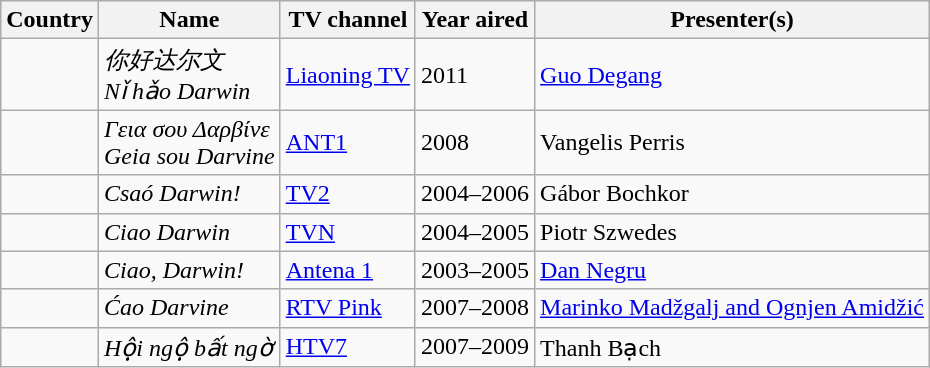<table class="wikitable">
<tr>
<th><strong>Country</strong></th>
<th><strong>Name</strong></th>
<th><strong>TV channel</strong></th>
<th><strong>Year aired</strong></th>
<th><strong>Presenter(s)</strong></th>
</tr>
<tr>
<td></td>
<td><em>你好达尔文</em><br><em>Nǐ hǎo Darwin</em></td>
<td><a href='#'>Liaoning TV</a></td>
<td>2011</td>
<td><a href='#'>Guo Degang</a></td>
</tr>
<tr>
<td></td>
<td><em>Γεια σου Δαρβίνε</em><br><em>Geia sou Darvine</em></td>
<td><a href='#'>ANT1</a></td>
<td>2008</td>
<td>Vangelis Perris</td>
</tr>
<tr>
<td></td>
<td><em>Csaó Darwin!</em></td>
<td><a href='#'>TV2</a></td>
<td>2004–2006</td>
<td>Gábor Bochkor</td>
</tr>
<tr>
<td></td>
<td><em>Ciao Darwin</em></td>
<td><a href='#'>TVN</a></td>
<td>2004–2005</td>
<td>Piotr Szwedes</td>
</tr>
<tr>
<td></td>
<td><em>Ciao, Darwin!</em></td>
<td><a href='#'>Antena 1</a></td>
<td>2003–2005</td>
<td><a href='#'>Dan Negru</a></td>
</tr>
<tr>
<td></td>
<td><em>Ćao Darvine</em></td>
<td><a href='#'>RTV Pink</a></td>
<td>2007–2008</td>
<td><a href='#'>Marinko Madžgalj and Ognjen Amidžić</a></td>
</tr>
<tr>
<td></td>
<td><em>Hội ngộ bất ngờ</em></td>
<td><a href='#'>HTV7</a></td>
<td>2007–2009</td>
<td>Thanh Bạch</td>
</tr>
</table>
